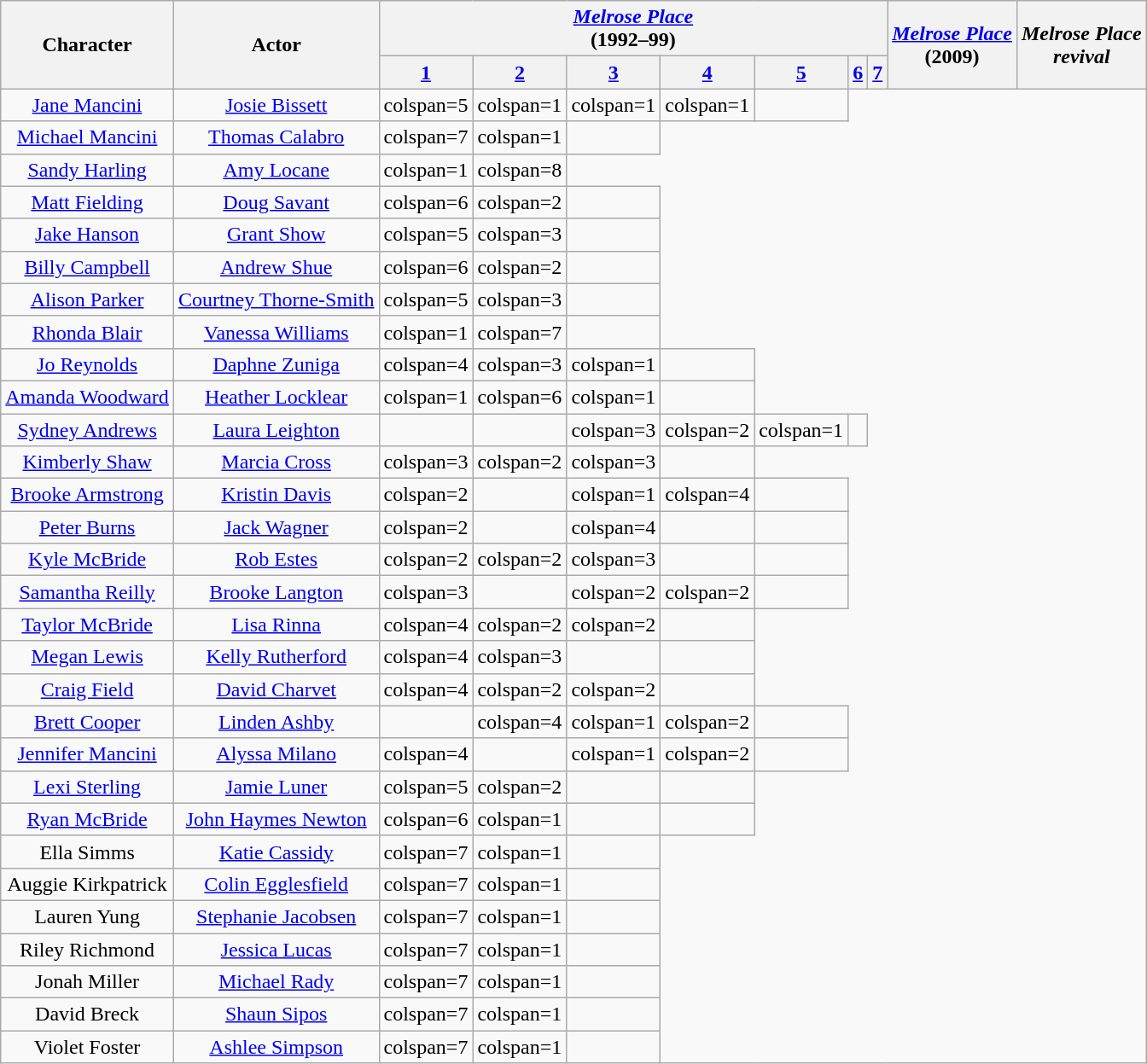<table class="wikitable sortable" style="text-align:center">
<tr>
<th rowspan=2>Character</th>
<th rowspan=2>Actor</th>
<th colspan=7><em><a href='#'>Melrose Place</a></em><br>(1992–99)</th>
<th rowspan=2><em><a href='#'>Melrose Place</a></em><br>(2009)</th>
<th rowspan=2><em>Melrose Place</em><br><em>revival</em></th>
</tr>
<tr>
<th><a href='#'>1</a></th>
<th><a href='#'>2</a></th>
<th><a href='#'>3</a></th>
<th><a href='#'>4</a></th>
<th><a href='#'>5</a></th>
<th><a href='#'>6</a></th>
<th><a href='#'>7</a></th>
</tr>
<tr>
<td><a href='#'>Jane Mancini</a></td>
<td><a href='#'>Josie Bissett</a></td>
<td>colspan=5 </td>
<td>colspan=1 </td>
<td>colspan=1 </td>
<td>colspan=1 </td>
<td></td>
</tr>
<tr>
<td><a href='#'>Michael Mancini</a></td>
<td><a href='#'>Thomas Calabro</a></td>
<td>colspan=7 </td>
<td>colspan=1 </td>
<td></td>
</tr>
<tr>
<td><a href='#'>Sandy Harling</a></td>
<td><a href='#'>Amy Locane</a></td>
<td>colspan=1 </td>
<td>colspan=8 </td>
</tr>
<tr>
<td><a href='#'>Matt Fielding</a></td>
<td><a href='#'>Doug Savant</a></td>
<td>colspan=6 </td>
<td>colspan=2 </td>
<td></td>
</tr>
<tr>
<td><a href='#'>Jake Hanson</a></td>
<td><a href='#'>Grant Show</a></td>
<td>colspan=5 </td>
<td>colspan=3 </td>
<td></td>
</tr>
<tr>
<td><a href='#'>Billy Campbell</a></td>
<td><a href='#'>Andrew Shue</a></td>
<td>colspan=6 </td>
<td>colspan=2 </td>
<td></td>
</tr>
<tr>
<td><a href='#'>Alison Parker</a></td>
<td><a href='#'>Courtney Thorne-Smith</a></td>
<td>colspan=5 </td>
<td>colspan=3 </td>
<td></td>
</tr>
<tr>
<td><a href='#'>Rhonda Blair</a></td>
<td><a href='#'>Vanessa Williams</a></td>
<td>colspan=1 </td>
<td>colspan=7 </td>
<td></td>
</tr>
<tr>
<td><a href='#'>Jo Reynolds</a></td>
<td><a href='#'>Daphne Zuniga</a></td>
<td>colspan=4 </td>
<td>colspan=3 </td>
<td>colspan=1 </td>
<td></td>
</tr>
<tr>
<td><a href='#'>Amanda Woodward</a></td>
<td><a href='#'>Heather Locklear</a></td>
<td>colspan=1 </td>
<td>colspan=6 </td>
<td>colspan=1 </td>
<td></td>
</tr>
<tr>
<td><a href='#'>Sydney Andrews</a></td>
<td><a href='#'>Laura Leighton</a></td>
<td></td>
<td></td>
<td>colspan=3 </td>
<td>colspan=2 </td>
<td>colspan=1 </td>
<td></td>
</tr>
<tr>
<td><a href='#'>Kimberly Shaw</a></td>
<td><a href='#'>Marcia Cross</a></td>
<td>colspan=3 </td>
<td>colspan=2 </td>
<td>colspan=3 </td>
<td></td>
</tr>
<tr>
<td><a href='#'>Brooke Armstrong</a></td>
<td><a href='#'>Kristin Davis</a></td>
<td>colspan=2 </td>
<td></td>
<td>colspan=1 </td>
<td>colspan=4 </td>
<td></td>
</tr>
<tr>
<td><a href='#'>Peter Burns</a></td>
<td><a href='#'>Jack Wagner</a></td>
<td>colspan=2 </td>
<td></td>
<td>colspan=4 </td>
<td></td>
<td></td>
</tr>
<tr>
<td><a href='#'>Kyle McBride</a></td>
<td><a href='#'>Rob Estes</a></td>
<td>colspan=2 </td>
<td>colspan=2 </td>
<td>colspan=3 </td>
<td></td>
<td></td>
</tr>
<tr>
<td><a href='#'>Samantha Reilly</a></td>
<td><a href='#'>Brooke Langton</a></td>
<td>colspan=3 </td>
<td></td>
<td>colspan=2 </td>
<td>colspan=2 </td>
<td></td>
</tr>
<tr>
<td><a href='#'>Taylor McBride</a></td>
<td><a href='#'>Lisa Rinna</a></td>
<td>colspan=4 </td>
<td>colspan=2 </td>
<td>colspan=2 </td>
<td></td>
</tr>
<tr>
<td><a href='#'>Megan Lewis</a></td>
<td><a href='#'>Kelly Rutherford</a></td>
<td>colspan=4 </td>
<td>colspan=3 </td>
<td></td>
<td></td>
</tr>
<tr>
<td><a href='#'>Craig Field</a></td>
<td><a href='#'>David Charvet</a></td>
<td>colspan=4 </td>
<td>colspan=2 </td>
<td>colspan=2 </td>
<td></td>
</tr>
<tr>
<td><a href='#'>Brett Cooper</a></td>
<td><a href='#'>Linden Ashby</a></td>
<td></td>
<td>colspan=4 </td>
<td>colspan=1 </td>
<td>colspan=2 </td>
<td></td>
</tr>
<tr>
<td><a href='#'>Jennifer Mancini</a></td>
<td><a href='#'>Alyssa Milano</a></td>
<td>colspan=4 </td>
<td></td>
<td>colspan=1 </td>
<td>colspan=2 </td>
<td></td>
</tr>
<tr>
<td><a href='#'>Lexi Sterling</a></td>
<td><a href='#'>Jamie Luner</a></td>
<td>colspan=5 </td>
<td>colspan=2 </td>
<td></td>
<td></td>
</tr>
<tr>
<td><a href='#'>Ryan McBride</a></td>
<td><a href='#'>John Haymes Newton</a></td>
<td>colspan=6 </td>
<td>colspan=1 </td>
<td></td>
<td></td>
</tr>
<tr>
<td>Ella Simms</td>
<td><a href='#'>Katie Cassidy</a></td>
<td>colspan=7 </td>
<td>colspan=1 </td>
<td></td>
</tr>
<tr>
<td>Auggie Kirkpatrick</td>
<td><a href='#'>Colin Egglesfield</a></td>
<td>colspan=7 </td>
<td>colspan=1 </td>
<td></td>
</tr>
<tr>
<td>Lauren Yung</td>
<td><a href='#'>Stephanie Jacobsen</a></td>
<td>colspan=7 </td>
<td>colspan=1 </td>
<td></td>
</tr>
<tr>
<td>Riley Richmond</td>
<td><a href='#'>Jessica Lucas</a></td>
<td>colspan=7 </td>
<td>colspan=1 </td>
<td></td>
</tr>
<tr>
<td>Jonah Miller</td>
<td><a href='#'>Michael Rady</a></td>
<td>colspan=7 </td>
<td>colspan=1 </td>
<td></td>
</tr>
<tr>
<td>David Breck</td>
<td><a href='#'>Shaun Sipos</a></td>
<td>colspan=7 </td>
<td>colspan=1 </td>
<td></td>
</tr>
<tr>
<td>Violet Foster</td>
<td><a href='#'>Ashlee Simpson</a></td>
<td>colspan=7 </td>
<td>colspan=1 </td>
<td></td>
</tr>
</table>
